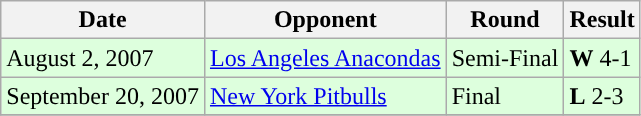<table class="wikitable">
<tr>
<th>Date</th>
<th>Opponent</th>
<th>Round</th>
<th>Result</th>
</tr>
<tr style="background: #ddffdd;">
<td>August 2, 2007</td>
<td><a href='#'>Los Angeles Anacondas</a></td>
<td>Semi-Final</td>
<td><strong>W</strong> 4-1</td>
</tr>
<tr style="background: #ddffdd;">
<td>September 20, 2007</td>
<td><a href='#'>New York Pitbulls</a></td>
<td>Final</td>
<td><strong>L</strong> 2-3</td>
</tr>
<tr style="background: #ddffdd;">
</tr>
</table>
